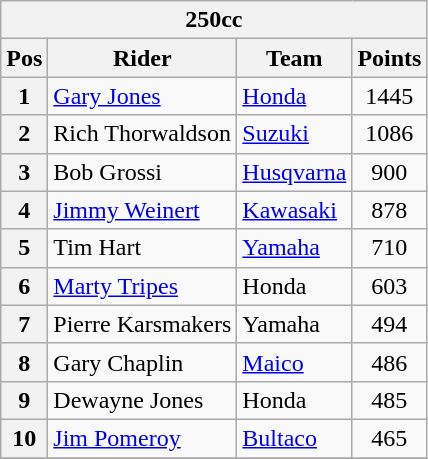<table class="wikitable">
<tr>
<th colspan=4>250cc</th>
</tr>
<tr>
<th align=center>Pos</th>
<th align=center>Rider</th>
<th align=center>Team</th>
<th align=center>Points</th>
</tr>
<tr>
<th>1</th>
<td> <a href='#'>Gary Jones</a></td>
<td><a href='#'>Honda</a></td>
<td align="center">1445</td>
</tr>
<tr>
<th>2</th>
<td> Rich Thorwaldson</td>
<td><a href='#'>Suzuki</a></td>
<td align="center">1086</td>
</tr>
<tr>
<th>3</th>
<td> Bob Grossi</td>
<td><a href='#'>Husqvarna</a></td>
<td align="center">900</td>
</tr>
<tr>
<th>4</th>
<td> <a href='#'>Jimmy Weinert</a></td>
<td><a href='#'>Kawasaki</a></td>
<td align="center">878</td>
</tr>
<tr>
<th>5</th>
<td> Tim Hart</td>
<td><a href='#'>Yamaha</a></td>
<td align="center">710</td>
</tr>
<tr>
<th>6</th>
<td> <a href='#'>Marty Tripes</a></td>
<td>Honda</td>
<td align="center">603</td>
</tr>
<tr>
<th>7</th>
<td> Pierre Karsmakers</td>
<td>Yamaha</td>
<td align="center">494</td>
</tr>
<tr>
<th>8</th>
<td> Gary Chaplin</td>
<td><a href='#'>Maico</a></td>
<td align="center">486</td>
</tr>
<tr>
<th>9</th>
<td> Dewayne Jones</td>
<td>Honda</td>
<td align="center">485</td>
</tr>
<tr>
<th>10</th>
<td> <a href='#'>Jim Pomeroy</a></td>
<td><a href='#'>Bultaco</a></td>
<td align="center">465</td>
</tr>
<tr>
</tr>
</table>
